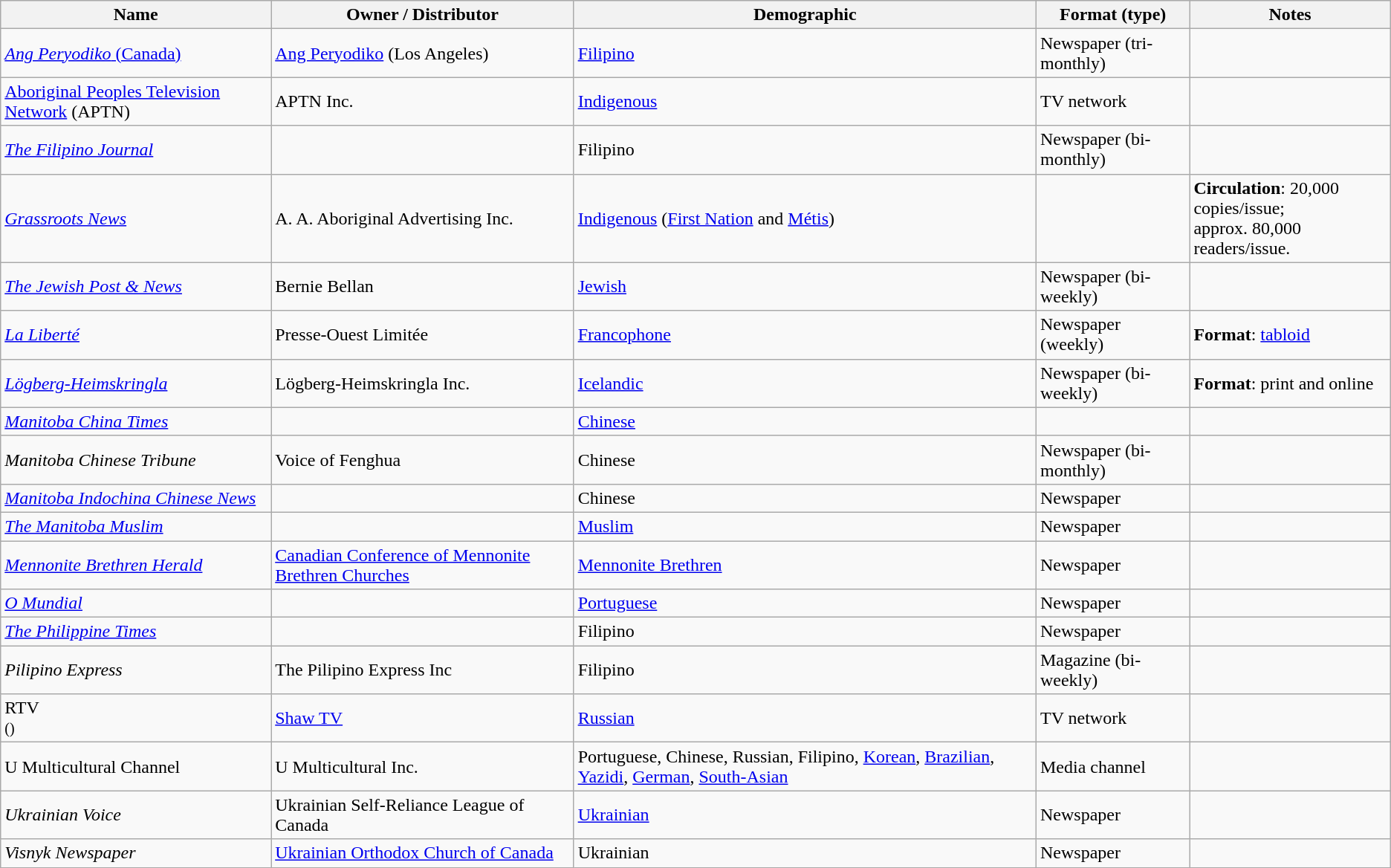<table class="wikitable">
<tr>
<th>Name</th>
<th>Owner / Distributor</th>
<th>Demographic</th>
<th>Format (type)</th>
<th>Notes</th>
</tr>
<tr>
<td><a href='#'><em>Ang Peryodiko</em> (Canada)</a></td>
<td><a href='#'>Ang Peryodiko</a> (Los Angeles)</td>
<td><a href='#'>Filipino</a></td>
<td>Newspaper (tri-monthly)</td>
<td></td>
</tr>
<tr>
<td><a href='#'>Aboriginal Peoples Television Network</a> (APTN)</td>
<td>APTN Inc.</td>
<td><a href='#'>Indigenous</a></td>
<td>TV network</td>
<td></td>
</tr>
<tr>
<td><em><a href='#'>The Filipino Journal</a></em></td>
<td></td>
<td>Filipino</td>
<td>Newspaper (bi-monthly)</td>
<td></td>
</tr>
<tr>
<td><em><a href='#'>Grassroots News</a></em></td>
<td>A. A. Aboriginal Advertising Inc.</td>
<td><a href='#'>Indigenous</a> (<a href='#'>First Nation</a> and <a href='#'>Métis</a>)</td>
<td></td>
<td><strong>Circulation</strong>: 20,000 copies/issue;<br>approx. 80,000 readers/issue.</td>
</tr>
<tr>
<td><em><a href='#'>The Jewish Post & News</a></em></td>
<td>Bernie Bellan</td>
<td><a href='#'>Jewish</a></td>
<td>Newspaper (bi-weekly)</td>
<td></td>
</tr>
<tr>
<td><em><a href='#'>La Liberté</a></em></td>
<td>Presse-Ouest Limitée</td>
<td><a href='#'>Francophone</a></td>
<td>Newspaper (weekly)</td>
<td><strong>Format</strong>: <a href='#'>tabloid</a></td>
</tr>
<tr>
<td><em><a href='#'>Lögberg-Heimskringla</a></em></td>
<td>Lögberg-Heimskringla Inc.</td>
<td><a href='#'>Icelandic</a></td>
<td>Newspaper (bi-weekly)</td>
<td><strong>Format</strong>: print and online</td>
</tr>
<tr>
<td><em><a href='#'>Manitoba China Times</a></em></td>
<td></td>
<td><a href='#'>Chinese</a></td>
<td></td>
<td></td>
</tr>
<tr>
<td><em>Manitoba Chinese Tribune</em></td>
<td>Voice of Fenghua</td>
<td>Chinese</td>
<td>Newspaper (bi-monthly)</td>
<td></td>
</tr>
<tr>
<td><em><a href='#'>Manitoba Indochina Chinese News</a></em></td>
<td></td>
<td>Chinese</td>
<td>Newspaper</td>
<td></td>
</tr>
<tr>
<td><em><a href='#'>The Manitoba Muslim</a></em></td>
<td></td>
<td><a href='#'>Muslim</a></td>
<td>Newspaper</td>
<td></td>
</tr>
<tr>
<td><em><a href='#'>Mennonite Brethren Herald</a></em></td>
<td><a href='#'>Canadian Conference of Mennonite Brethren Churches</a></td>
<td><a href='#'>Mennonite Brethren</a></td>
<td>Newspaper</td>
<td></td>
</tr>
<tr>
<td><em><a href='#'>O Mundial</a></em></td>
<td></td>
<td><a href='#'>Portuguese</a></td>
<td>Newspaper</td>
<td></td>
</tr>
<tr>
<td><em><a href='#'>The Philippine Times</a></em></td>
<td></td>
<td>Filipino</td>
<td>Newspaper</td>
<td></td>
</tr>
<tr>
<td><em>Pilipino Express</em></td>
<td>The Pilipino Express Inc</td>
<td>Filipino</td>
<td>Magazine (bi-weekly)</td>
<td></td>
</tr>
<tr>
<td>RTV<br><small>()</small></td>
<td><a href='#'>Shaw TV</a></td>
<td><a href='#'>Russian</a></td>
<td>TV network</td>
<td></td>
</tr>
<tr>
<td>U Multicultural Channel</td>
<td>U Multicultural Inc.</td>
<td>Portuguese, Chinese, Russian, Filipino, <a href='#'>Korean</a>, <a href='#'>Brazilian</a>, <a href='#'>Yazidi</a>, <a href='#'>German</a>, <a href='#'>South-Asian</a></td>
<td>Media channel</td>
<td></td>
</tr>
<tr>
<td><em>Ukrainian Voice</em></td>
<td>Ukrainian Self-Reliance League of Canada</td>
<td><a href='#'>Ukrainian</a></td>
<td>Newspaper</td>
<td></td>
</tr>
<tr>
<td><em>Visnyk Newspaper</em></td>
<td><a href='#'>Ukrainian Orthodox Church of Canada</a></td>
<td>Ukrainian</td>
<td>Newspaper</td>
<td></td>
</tr>
</table>
